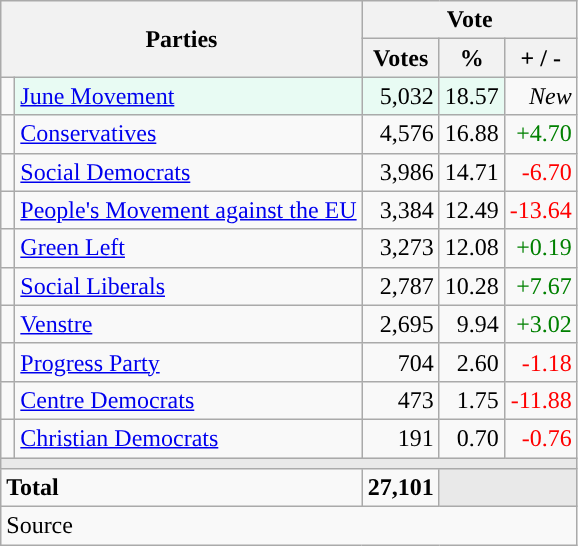<table class="wikitable" style="text-align:right;">
<tr>
<th style="text-align:centre;" rowspan="2" colspan="2" width="225">Parties</th>
<th colspan="3">Vote</th>
</tr>
<tr>
<th width="15">Votes</th>
<th width="15">%</th>
<th width="15">+ / -</th>
</tr>
<tr>
<td width="2" style="color:inherit;background:"></td>
<td bgcolor=#e8fbf3   align="left"><a href='#'>June Movement</a></td>
<td bgcolor=#e8fbf3>5,032</td>
<td bgcolor=#e8fbf3>18.57</td>
<td><em>New</em></td>
</tr>
<tr>
<td width="2" style="color:inherit;background:"></td>
<td align="left"><a href='#'>Conservatives</a></td>
<td>4,576</td>
<td>16.88</td>
<td style=color:green;>+4.70</td>
</tr>
<tr>
<td width="2" style="color:inherit;background:"></td>
<td align="left"><a href='#'>Social Democrats</a></td>
<td>3,986</td>
<td>14.71</td>
<td style=color:red;>-6.70</td>
</tr>
<tr>
<td width="2" style="color:inherit;background:"></td>
<td align="left"><a href='#'>People's Movement against the EU</a></td>
<td>3,384</td>
<td>12.49</td>
<td style=color:red;>-13.64</td>
</tr>
<tr>
<td width="2" style="color:inherit;background:"></td>
<td align="left"><a href='#'>Green Left</a></td>
<td>3,273</td>
<td>12.08</td>
<td style=color:green;>+0.19</td>
</tr>
<tr>
<td width="2" style="color:inherit;background:"></td>
<td align="left"><a href='#'>Social Liberals</a></td>
<td>2,787</td>
<td>10.28</td>
<td style=color:green;>+7.67</td>
</tr>
<tr>
<td width="2" style="color:inherit;background:"></td>
<td align="left"><a href='#'>Venstre</a></td>
<td>2,695</td>
<td>9.94</td>
<td style=color:green;>+3.02</td>
</tr>
<tr>
<td width="2" style="color:inherit;background:"></td>
<td align="left"><a href='#'>Progress Party</a></td>
<td>704</td>
<td>2.60</td>
<td style=color:red;>-1.18</td>
</tr>
<tr>
<td width="2" style="color:inherit;background:"></td>
<td align="left"><a href='#'>Centre Democrats</a></td>
<td>473</td>
<td>1.75</td>
<td style=color:red;>-11.88</td>
</tr>
<tr>
<td width="2" style="color:inherit;background:"></td>
<td align="left"><a href='#'>Christian Democrats</a></td>
<td>191</td>
<td>0.70</td>
<td style=color:red;>-0.76</td>
</tr>
<tr>
<td colspan="7" bgcolor="#E9E9E9"></td>
</tr>
<tr>
<td align="left" colspan="2"><strong>Total</strong></td>
<td><strong>27,101</strong></td>
<td bgcolor="#E9E9E9" colspan="2"></td>
</tr>
<tr>
<td align="left" colspan="6">Source</td>
</tr>
</table>
